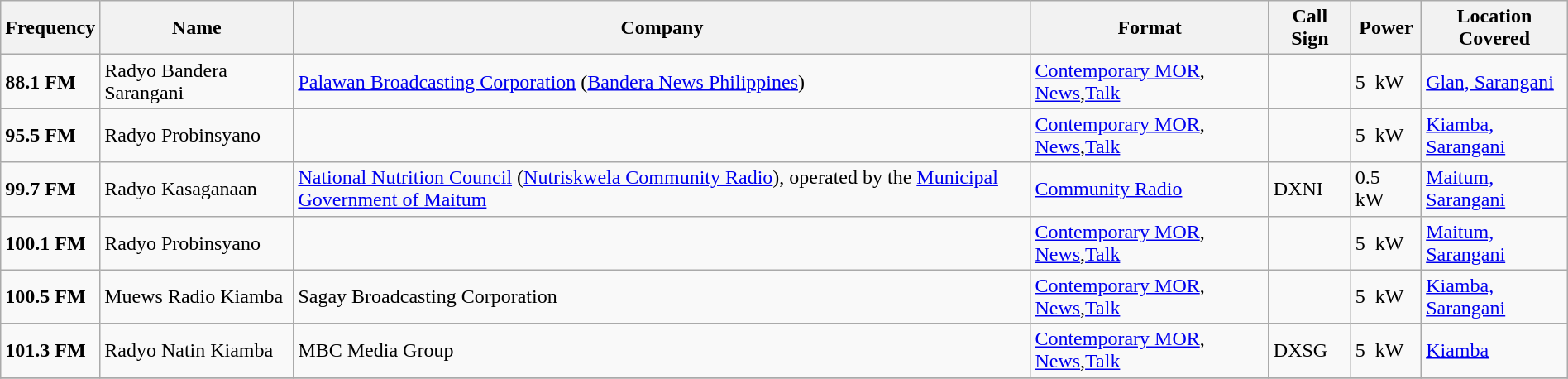<table class="sortable wikitable" style="width:100%">
<tr>
<th>Frequency</th>
<th>Name</th>
<th>Company</th>
<th>Format</th>
<th>Call Sign</th>
<th>Power</th>
<th>Location Covered</th>
</tr>
<tr>
<td><strong>88.1 FM</strong></td>
<td>Radyo Bandera Sarangani</td>
<td><a href='#'>Palawan Broadcasting Corporation</a> (<a href='#'>Bandera News Philippines</a>)</td>
<td><a href='#'>Contemporary MOR</a>, <a href='#'>News</a>,<a href='#'>Talk</a></td>
<td></td>
<td>5  kW</td>
<td><a href='#'>Glan, Sarangani</a></td>
</tr>
<tr>
<td><strong>95.5 FM</strong></td>
<td>Radyo Probinsyano</td>
<td></td>
<td><a href='#'>Contemporary MOR</a>, <a href='#'>News</a>,<a href='#'>Talk</a></td>
<td></td>
<td>5  kW</td>
<td><a href='#'>Kiamba, Sarangani</a></td>
</tr>
<tr>
<td><strong>99.7 FM</strong></td>
<td>Radyo Kasaganaan</td>
<td><a href='#'>National Nutrition Council</a> (<a href='#'>Nutriskwela Community Radio</a>), operated by the <a href='#'>Municipal Government of Maitum</a></td>
<td><a href='#'>Community Radio</a></td>
<td>DXNI</td>
<td>0.5  kW</td>
<td><a href='#'>Maitum, Sarangani</a></td>
</tr>
<tr>
<td><strong>100.1 FM</strong></td>
<td>Radyo Probinsyano</td>
<td></td>
<td><a href='#'>Contemporary MOR</a>, <a href='#'>News</a>,<a href='#'>Talk</a></td>
<td></td>
<td>5  kW</td>
<td><a href='#'>Maitum, Sarangani</a></td>
</tr>
<tr>
<td><strong>100.5 FM</strong></td>
<td>Muews Radio Kiamba</td>
<td>Sagay Broadcasting Corporation</td>
<td><a href='#'>Contemporary MOR</a>, <a href='#'>News</a>,<a href='#'>Talk</a></td>
<td></td>
<td>5  kW</td>
<td><a href='#'>Kiamba, Sarangani</a></td>
</tr>
<tr>
<td><strong>101.3 FM</strong></td>
<td>Radyo Natin Kiamba</td>
<td>MBC Media Group</td>
<td><a href='#'>Contemporary MOR</a>, <a href='#'>News</a>,<a href='#'>Talk</a></td>
<td>DXSG</td>
<td>5  kW</td>
<td><a href='#'>Kiamba</a></td>
</tr>
<tr>
</tr>
</table>
